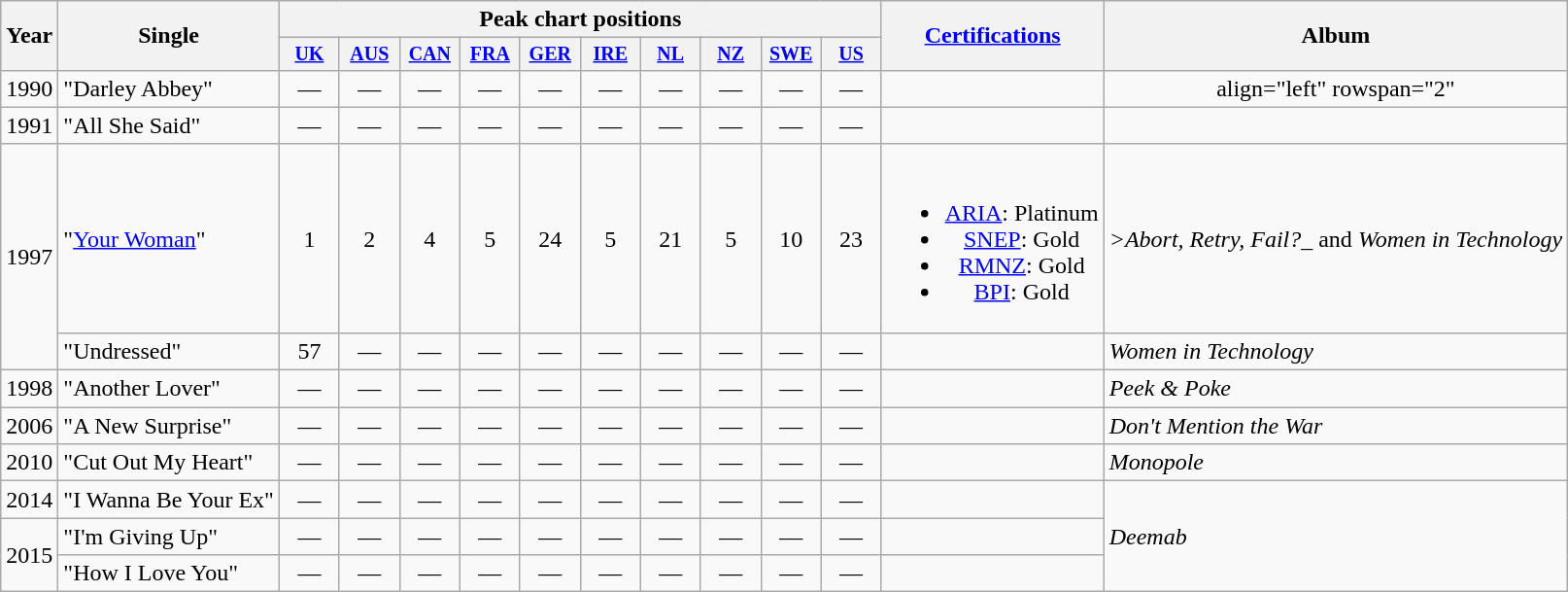<table class="wikitable" style="text-align:center;">
<tr>
<th rowspan="2">Year</th>
<th rowspan="2">Single</th>
<th colspan="10">Peak chart positions</th>
<th rowspan="2"><a href='#'>Certifications</a></th>
<th rowspan="2">Album</th>
</tr>
<tr style="font-size:smaller;">
<th width="35"><a href='#'>UK</a><br></th>
<th width="35"><a href='#'>AUS</a><br></th>
<th width="35"><a href='#'>CAN</a></th>
<th width="35"><a href='#'>FRA</a></th>
<th width="35"><a href='#'>GER</a></th>
<th width="35"><a href='#'>IRE</a></th>
<th width="35"><a href='#'>NL</a></th>
<th width="35"><a href='#'>NZ</a></th>
<th width="35"><a href='#'>SWE</a></th>
<th width="35"><a href='#'>US</a></th>
</tr>
<tr>
<td>1990</td>
<td align="left">"Darley Abbey"</td>
<td>—</td>
<td>—</td>
<td>—</td>
<td>—</td>
<td>—</td>
<td>—</td>
<td>—</td>
<td>—</td>
<td>—</td>
<td>—</td>
<td></td>
<td>align="left" rowspan="2" </td>
</tr>
<tr>
<td>1991</td>
<td align="left">"All She Said"</td>
<td>—</td>
<td>—</td>
<td>—</td>
<td>—</td>
<td>—</td>
<td>—</td>
<td>—</td>
<td>—</td>
<td>—</td>
<td>—</td>
<td></td>
</tr>
<tr>
<td rowspan="2">1997</td>
<td align="left">"<a href='#'>Your Woman</a>"</td>
<td>1</td>
<td>2</td>
<td>4</td>
<td>5</td>
<td>24</td>
<td>5</td>
<td>21</td>
<td>5</td>
<td>10</td>
<td>23</td>
<td><br><ul><li><a href='#'>ARIA</a>: Platinum</li><li><a href='#'>SNEP</a>: Gold</li><li><a href='#'>RMNZ</a>: Gold</li><li><a href='#'>BPI</a>: Gold</li></ul></td>
<td align="left"><em>>Abort, Retry, Fail?_</em> and <em>Women in Technology</em></td>
</tr>
<tr>
<td align="left">"Undressed"</td>
<td>57</td>
<td>—</td>
<td>—</td>
<td>—</td>
<td>—</td>
<td>—</td>
<td>—</td>
<td>—</td>
<td>—</td>
<td>—</td>
<td></td>
<td align="left"><em>Women in Technology</em></td>
</tr>
<tr>
<td>1998</td>
<td align="left">"Another Lover"</td>
<td>—</td>
<td>—</td>
<td>—</td>
<td>—</td>
<td>—</td>
<td>—</td>
<td>—</td>
<td>—</td>
<td>—</td>
<td>—</td>
<td></td>
<td rowspan="1" align="left"><em>Peek & Poke</em></td>
</tr>
<tr>
<td>2006</td>
<td align="left">"A New Surprise"</td>
<td>—</td>
<td>—</td>
<td>—</td>
<td>—</td>
<td>—</td>
<td>—</td>
<td>—</td>
<td>—</td>
<td>—</td>
<td>—</td>
<td></td>
<td align="left"><em>Don't Mention the War</em></td>
</tr>
<tr>
<td>2010</td>
<td align="left">"Cut Out My Heart"</td>
<td>—</td>
<td>—</td>
<td>—</td>
<td>—</td>
<td>—</td>
<td>—</td>
<td>—</td>
<td>—</td>
<td>—</td>
<td>—</td>
<td></td>
<td rowspan="1" align="left"><em>Monopole</em></td>
</tr>
<tr>
<td>2014</td>
<td align="left">"I Wanna Be Your Ex"</td>
<td>—</td>
<td>—</td>
<td>—</td>
<td>—</td>
<td>—</td>
<td>—</td>
<td>—</td>
<td>—</td>
<td>—</td>
<td>—</td>
<td></td>
<td rowspan="3" align="left"><em>Deemab</em></td>
</tr>
<tr>
<td rowspan="2">2015</td>
<td align="left">"I'm Giving Up"</td>
<td>—</td>
<td>—</td>
<td>—</td>
<td>—</td>
<td>—</td>
<td>—</td>
<td>—</td>
<td>—</td>
<td>—</td>
<td>—</td>
<td></td>
</tr>
<tr>
<td align="left">"How I Love You"</td>
<td>—</td>
<td>—</td>
<td>—</td>
<td>—</td>
<td>—</td>
<td>—</td>
<td>—</td>
<td>—</td>
<td>—</td>
<td>—</td>
<td></td>
</tr>
</table>
